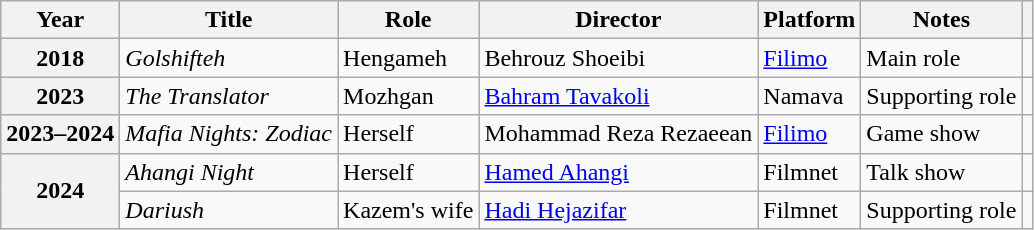<table class="wikitable plainrowheaders sortable"  style=font-size:100%>
<tr>
<th scope="col">Year</th>
<th scope="col">Title</th>
<th scope="col">Role</th>
<th scope="col">Director</th>
<th scope="col">Platform</th>
<th>Notes</th>
<th scope="col" class="unsortable"></th>
</tr>
<tr>
<th scope=row>2018</th>
<td><em>Golshifteh</em></td>
<td>Hengameh</td>
<td>Behrouz Shoeibi</td>
<td><a href='#'>Filimo</a></td>
<td>Main role</td>
<td></td>
</tr>
<tr>
<th scope=row>2023</th>
<td><em>The Translator</em></td>
<td>Mozhgan</td>
<td><a href='#'>Bahram Tavakoli</a></td>
<td>Namava</td>
<td>Supporting role</td>
<td></td>
</tr>
<tr>
<th scope=row>2023–2024</th>
<td><em>Mafia Nights: Zodiac</em></td>
<td>Herself</td>
<td>Mohammad Reza Rezaeean</td>
<td><a href='#'>Filimo</a></td>
<td>Game show</td>
<td></td>
</tr>
<tr>
<th rowspan="2" scope="row">2024</th>
<td><em>Ahangi Night</em></td>
<td>Herself</td>
<td><a href='#'>Hamed Ahangi</a></td>
<td>Filmnet</td>
<td>Talk show</td>
<td></td>
</tr>
<tr>
<td><em>Dariush</em></td>
<td>Kazem's wife</td>
<td><a href='#'>Hadi Hejazifar</a></td>
<td>Filmnet</td>
<td>Supporting role</td>
<td></td>
</tr>
</table>
